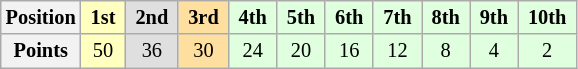<table class="wikitable" style="font-size:85%; text-align:center">
<tr>
<th>Position</th>
<td style="background:#ffffbf;"> <strong>1st</strong> </td>
<td style="background:#dfdfdf;"> <strong>2nd</strong> </td>
<td style="background:#ffdf9f;"> <strong>3rd</strong> </td>
<td style="background:#dfffdf;"> <strong>4th</strong> </td>
<td style="background:#dfffdf;"> <strong>5th</strong> </td>
<td style="background:#dfffdf;"> <strong>6th</strong> </td>
<td style="background:#dfffdf;"> <strong>7th</strong> </td>
<td style="background:#dfffdf;"> <strong>8th</strong> </td>
<td style="background:#dfffdf;"> <strong>9th</strong> </td>
<td style="background:#dfffdf;"> <strong>10th</strong> </td>
</tr>
<tr>
<th>Points</th>
<td style="background:#ffffbf;">50</td>
<td style="background:#dfdfdf;">36</td>
<td style="background:#ffdf9f;">30</td>
<td style="background:#dfffdf;">24</td>
<td style="background:#dfffdf;">20</td>
<td style="background:#dfffdf;">16</td>
<td style="background:#dfffdf;">12</td>
<td style="background:#dfffdf;">8</td>
<td style="background:#dfffdf;">4</td>
<td style="background:#dfffdf;">2</td>
</tr>
</table>
